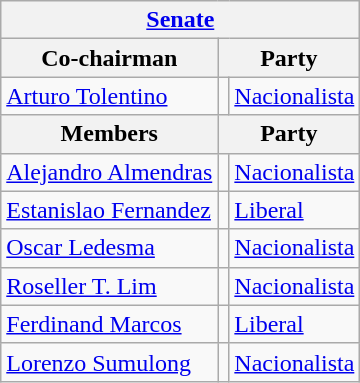<table class="wikitable plainrowheaders">
<tr>
<th colspan="3"><a href='#'>Senate</a></th>
</tr>
<tr>
<th>Co-chairman</th>
<th colspan="2">Party</th>
</tr>
<tr>
<td><a href='#'>Arturo Tolentino</a></td>
<td></td>
<td><a href='#'>Nacionalista</a></td>
</tr>
<tr>
<th>Members</th>
<th colspan="2">Party</th>
</tr>
<tr>
<td><a href='#'>Alejandro Almendras</a></td>
<td></td>
<td><a href='#'>Nacionalista</a></td>
</tr>
<tr>
<td><a href='#'>Estanislao Fernandez</a></td>
<td></td>
<td><a href='#'>Liberal</a></td>
</tr>
<tr>
<td><a href='#'>Oscar Ledesma</a></td>
<td></td>
<td><a href='#'>Nacionalista</a></td>
</tr>
<tr>
<td><a href='#'>Roseller T. Lim</a></td>
<td></td>
<td><a href='#'>Nacionalista</a></td>
</tr>
<tr>
<td><a href='#'>Ferdinand Marcos</a></td>
<td></td>
<td><a href='#'>Liberal</a></td>
</tr>
<tr>
<td><a href='#'>Lorenzo Sumulong</a></td>
<td></td>
<td><a href='#'>Nacionalista</a></td>
</tr>
</table>
